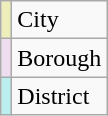<table class="wikitable">
<tr>
<td style="background:#eeeebb;"></td>
<td>City</td>
</tr>
<tr>
<td style="background:#eeddee;"></td>
<td>Borough</td>
</tr>
<tr>
<td style="background:#bbeeee;"></td>
<td>District</td>
</tr>
</table>
